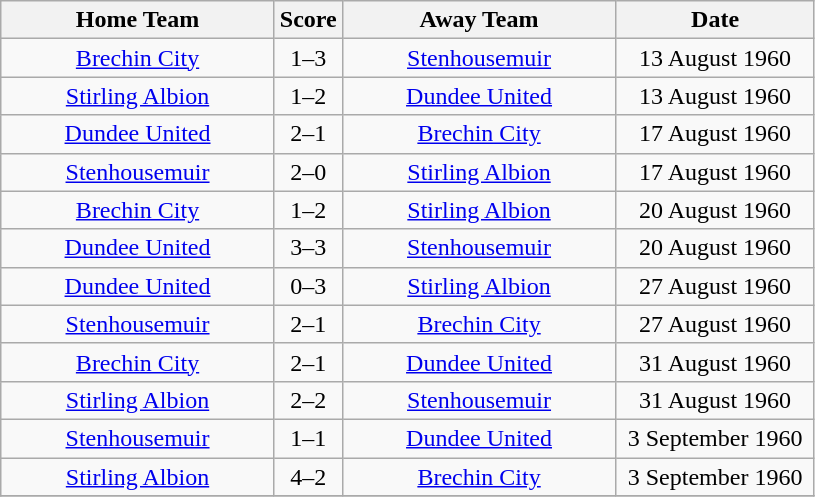<table class="wikitable" style="text-align:center;">
<tr>
<th width=175>Home Team</th>
<th width=20>Score</th>
<th width=175>Away Team</th>
<th width= 125>Date</th>
</tr>
<tr>
<td><a href='#'>Brechin City</a></td>
<td>1–3</td>
<td><a href='#'>Stenhousemuir</a></td>
<td>13 August 1960</td>
</tr>
<tr>
<td><a href='#'>Stirling Albion</a></td>
<td>1–2</td>
<td><a href='#'>Dundee United</a></td>
<td>13 August 1960</td>
</tr>
<tr>
<td><a href='#'>Dundee United</a></td>
<td>2–1</td>
<td><a href='#'>Brechin City</a></td>
<td>17 August 1960</td>
</tr>
<tr>
<td><a href='#'>Stenhousemuir</a></td>
<td>2–0</td>
<td><a href='#'>Stirling Albion</a></td>
<td>17 August 1960</td>
</tr>
<tr>
<td><a href='#'>Brechin City</a></td>
<td>1–2</td>
<td><a href='#'>Stirling Albion</a></td>
<td>20 August 1960</td>
</tr>
<tr>
<td><a href='#'>Dundee United</a></td>
<td>3–3</td>
<td><a href='#'>Stenhousemuir</a></td>
<td>20 August 1960</td>
</tr>
<tr>
<td><a href='#'>Dundee United</a></td>
<td>0–3</td>
<td><a href='#'>Stirling Albion</a></td>
<td>27 August 1960</td>
</tr>
<tr>
<td><a href='#'>Stenhousemuir</a></td>
<td>2–1</td>
<td><a href='#'>Brechin City</a></td>
<td>27 August 1960</td>
</tr>
<tr>
<td><a href='#'>Brechin City</a></td>
<td>2–1</td>
<td><a href='#'>Dundee United</a></td>
<td>31 August 1960</td>
</tr>
<tr>
<td><a href='#'>Stirling Albion</a></td>
<td>2–2</td>
<td><a href='#'>Stenhousemuir</a></td>
<td>31 August 1960</td>
</tr>
<tr>
<td><a href='#'>Stenhousemuir</a></td>
<td>1–1</td>
<td><a href='#'>Dundee United</a></td>
<td>3 September 1960</td>
</tr>
<tr>
<td><a href='#'>Stirling Albion</a></td>
<td>4–2</td>
<td><a href='#'>Brechin City</a></td>
<td>3 September 1960</td>
</tr>
<tr>
</tr>
</table>
